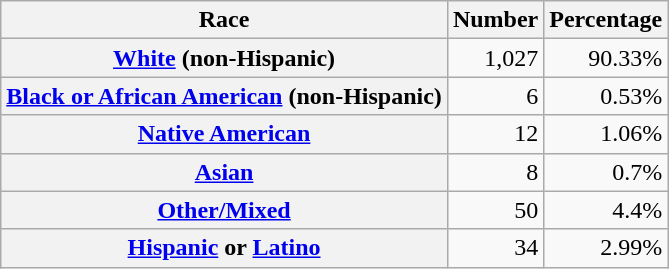<table class="wikitable" style="text-align:right">
<tr>
<th scope="col">Race</th>
<th scope="col">Number</th>
<th scope="col">Percentage</th>
</tr>
<tr>
<th scope="row"><a href='#'>White</a> (non-Hispanic)</th>
<td>1,027</td>
<td>90.33%</td>
</tr>
<tr>
<th scope="row"><a href='#'>Black or African American</a> (non-Hispanic)</th>
<td>6</td>
<td>0.53%</td>
</tr>
<tr>
<th scope="row"><a href='#'>Native American</a></th>
<td>12</td>
<td>1.06%</td>
</tr>
<tr>
<th scope="row"><a href='#'>Asian</a></th>
<td>8</td>
<td>0.7%</td>
</tr>
<tr>
<th scope="row"><a href='#'>Other/Mixed</a></th>
<td>50</td>
<td>4.4%</td>
</tr>
<tr>
<th scope="row"><a href='#'>Hispanic</a> or <a href='#'>Latino</a></th>
<td>34</td>
<td>2.99%</td>
</tr>
</table>
